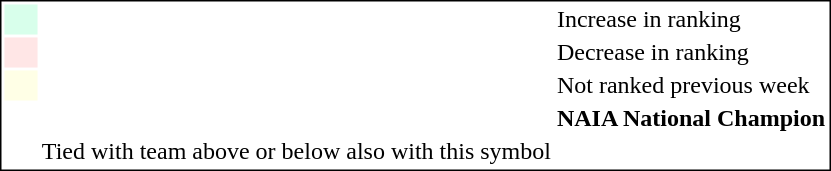<table style="border:1px solid black;"  align=right>
<tr>
<td style="background:#D8FFEB; width:20px;"></td>
<td> </td>
<td>Increase in ranking</td>
</tr>
<tr>
<td style="background:#FFE6E6; width:20px;"></td>
<td> </td>
<td>Decrease in ranking</td>
</tr>
<tr>
<td style="background:#FFFFE6; width:20px;"></td>
<td> </td>
<td>Not ranked previous week</td>
</tr>
<tr>
<td style="width:20px;"></td>
<td> </td>
<td><strong>NAIA National Champion</strong></td>
</tr>
<tr>
<td></td>
<td>Tied with team above or below also with this symbol</td>
</tr>
</table>
